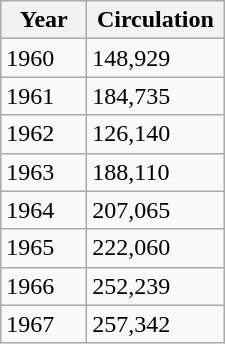<table class="wikitable floatright" border="1" cellpadding="2">
<tr>
<th scope="col" width="50px">Year</th>
<th scope="col" width="84px">Circulation</th>
</tr>
<tr>
<td>1960</td>
<td>148,929</td>
</tr>
<tr>
<td>1961</td>
<td>184,735</td>
</tr>
<tr>
<td>1962</td>
<td>126,140</td>
</tr>
<tr>
<td>1963</td>
<td>188,110</td>
</tr>
<tr>
<td>1964</td>
<td>207,065</td>
</tr>
<tr>
<td>1965</td>
<td>222,060</td>
</tr>
<tr>
<td>1966</td>
<td>252,239</td>
</tr>
<tr>
<td>1967</td>
<td>257,342</td>
</tr>
</table>
